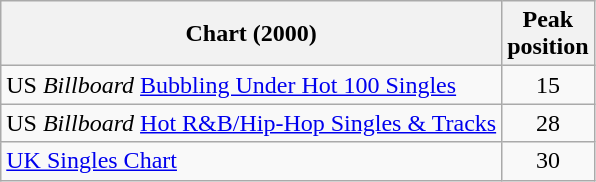<table class="wikitable">
<tr>
<th>Chart (2000)</th>
<th>Peak<br>position</th>
</tr>
<tr>
<td>US <em>Billboard</em> <a href='#'>Bubbling Under Hot 100 Singles</a></td>
<td align="center">15</td>
</tr>
<tr>
<td>US <em>Billboard</em> <a href='#'>Hot R&B/Hip-Hop Singles & Tracks</a></td>
<td align="center">28</td>
</tr>
<tr>
<td><a href='#'>UK Singles Chart</a></td>
<td align="center">30</td>
</tr>
</table>
